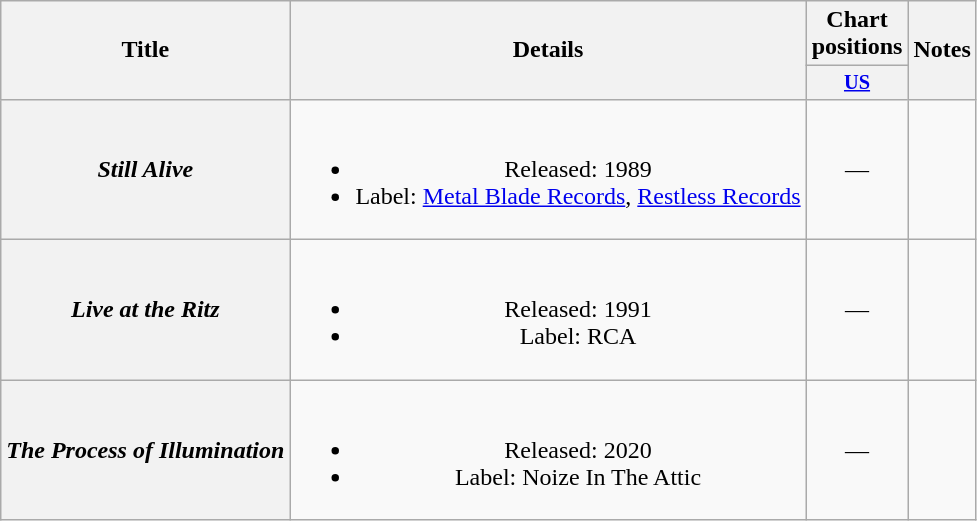<table class="wikitable plainrowheaders" style="text-align:center;">
<tr>
<th scope="col" rowspan="2">Title</th>
<th scope="col" rowspan="2">Details</th>
<th scope="col" colspan="1">Chart positions</th>
<th scope="col" rowspan="2">Notes</th>
</tr>
<tr>
<th scope="col" style="width:3em;font-size:85%;"><a href='#'>US</a></th>
</tr>
<tr>
<th scope="row"><em>Still Alive</em></th>
<td><br><ul><li>Released: 1989</li><li>Label: <a href='#'>Metal Blade Records</a>, <a href='#'>Restless Records</a></li></ul></td>
<td>—</td>
<td><br></td>
</tr>
<tr>
<th scope="row"><em>Live at the Ritz</em></th>
<td><br><ul><li>Released: 1991</li><li>Label: RCA</li></ul></td>
<td>—</td>
<td><br></td>
</tr>
<tr>
<th scope="row"><em>The Process of Illumination</em></th>
<td><br><ul><li>Released: 2020</li><li>Label: Noize In The Attic</li></ul></td>
<td>—</td>
<td><br></td>
</tr>
</table>
